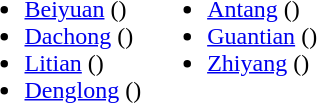<table>
<tr>
<td valign="top"><br><ul><li><a href='#'>Beiyuan</a> ()</li><li><a href='#'>Dachong</a> ()</li><li><a href='#'>Litian</a> ()</li><li><a href='#'>Denglong</a> ()</li></ul></td>
<td valign="top"><br><ul><li><a href='#'>Antang</a> ()</li><li><a href='#'>Guantian</a> ()</li><li><a href='#'>Zhiyang</a> ()</li></ul></td>
</tr>
</table>
